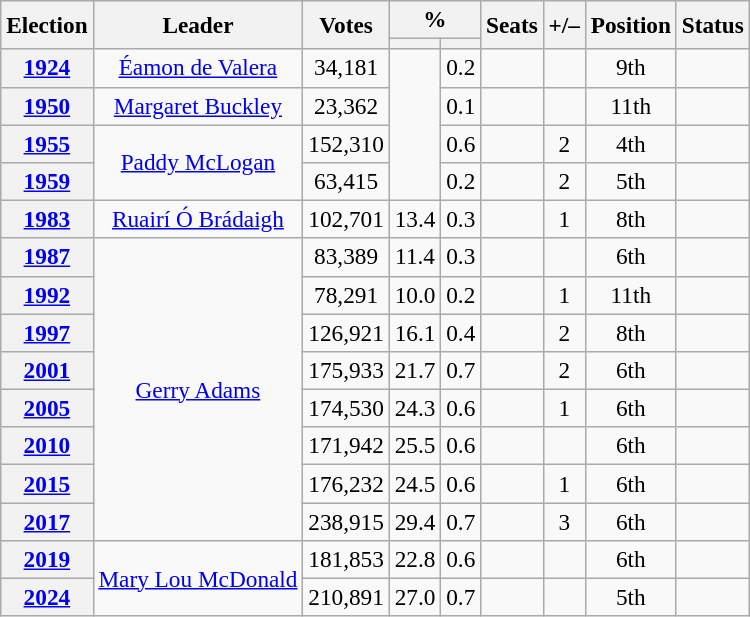<table class="wikitable" style="font-size:97%; text-align:center;">
<tr>
<th rowspan=2>Election</th>
<th rowspan=2>Leader</th>
<th rowspan=2>Votes</th>
<th colspan=2>%</th>
<th rowspan=2>Seats<br></th>
<th rowspan=2>+/–</th>
<th rowspan=2>Position</th>
<th rowspan=2>Status</th>
</tr>
<tr>
<th></th>
<th></th>
</tr>
<tr>
<th><a href='#'>1924</a></th>
<td><a href='#'>Éamon de Valera</a></td>
<td>34,181</td>
<td rowspan=4></td>
<td>0.2</td>
<td></td>
<td></td>
<td> 9th</td>
<td></td>
</tr>
<tr>
<th><a href='#'>1950</a></th>
<td><a href='#'>Margaret Buckley</a></td>
<td>23,362</td>
<td>0.1</td>
<td></td>
<td></td>
<td> 11th</td>
<td></td>
</tr>
<tr>
<th><a href='#'>1955</a></th>
<td rowspan="2"><a href='#'>Paddy McLogan</a></td>
<td>152,310</td>
<td>0.6</td>
<td></td>
<td> 2</td>
<td> 4th</td>
<td></td>
</tr>
<tr>
<th><a href='#'>1959</a></th>
<td>63,415</td>
<td>0.2</td>
<td></td>
<td> 2</td>
<td> 5th</td>
<td></td>
</tr>
<tr>
<th><a href='#'>1983</a></th>
<td><a href='#'>Ruairí Ó Brádaigh</a></td>
<td>102,701</td>
<td>13.4</td>
<td>0.3</td>
<td></td>
<td> 1</td>
<td> 8th</td>
<td></td>
</tr>
<tr>
<th><a href='#'>1987</a></th>
<td rowspan="8"><a href='#'>Gerry Adams</a></td>
<td>83,389</td>
<td>11.4</td>
<td>0.3</td>
<td></td>
<td></td>
<td> 6th</td>
<td></td>
</tr>
<tr>
<th><a href='#'>1992</a></th>
<td>78,291</td>
<td>10.0</td>
<td>0.2</td>
<td></td>
<td> 1</td>
<td> 11th</td>
<td></td>
</tr>
<tr>
<th><a href='#'>1997</a></th>
<td>126,921</td>
<td>16.1</td>
<td>0.4</td>
<td></td>
<td> 2</td>
<td> 8th</td>
<td></td>
</tr>
<tr>
<th><a href='#'>2001</a></th>
<td>175,933</td>
<td>21.7</td>
<td>0.7</td>
<td></td>
<td> 2</td>
<td> 6th</td>
<td></td>
</tr>
<tr>
<th><a href='#'>2005</a></th>
<td>174,530</td>
<td>24.3</td>
<td>0.6</td>
<td></td>
<td> 1</td>
<td> 6th</td>
<td></td>
</tr>
<tr>
<th><a href='#'>2010</a></th>
<td>171,942</td>
<td>25.5</td>
<td>0.6</td>
<td></td>
<td></td>
<td> 6th</td>
<td></td>
</tr>
<tr>
<th><a href='#'>2015</a></th>
<td>176,232</td>
<td>24.5</td>
<td>0.6</td>
<td></td>
<td>  1</td>
<td> 6th</td>
<td></td>
</tr>
<tr>
<th><a href='#'>2017</a></th>
<td>238,915</td>
<td>29.4</td>
<td>0.7</td>
<td></td>
<td> 3</td>
<td> 6th</td>
<td></td>
</tr>
<tr>
<th><a href='#'>2019</a></th>
<td rowspan="2"><a href='#'>Mary Lou McDonald</a></td>
<td>181,853</td>
<td>22.8</td>
<td>0.6</td>
<td></td>
<td></td>
<td> 6th</td>
<td></td>
</tr>
<tr>
<th><a href='#'>2024</a></th>
<td>210,891</td>
<td>27.0</td>
<td>0.7</td>
<td></td>
<td></td>
<td> 5th</td>
<td></td>
</tr>
</table>
